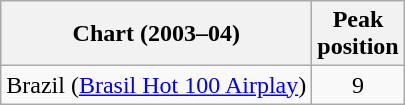<table class="wikitable sortable">
<tr>
<th style="text-align:center;">Chart (2003–04)</th>
<th style="text-align:center;">Peak<br>position</th>
</tr>
<tr>
<td align="left">Brazil (<a href='#'>Brasil Hot 100 Airplay</a>)</td>
<td align="center">9</td>
</tr>
</table>
